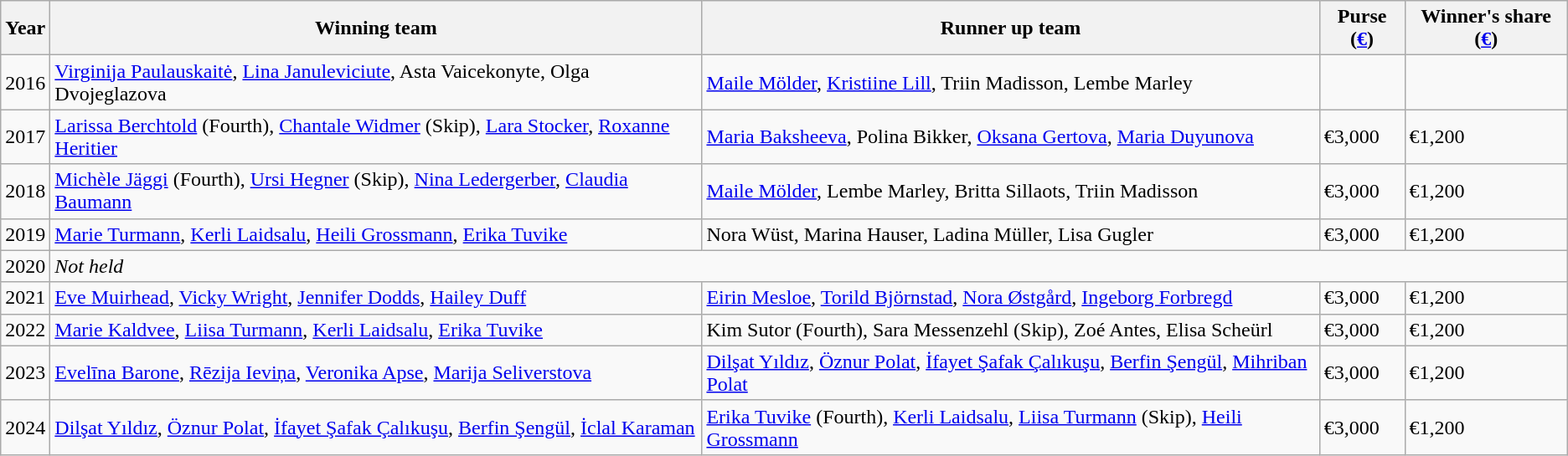<table class="wikitable">
<tr>
<th scope="col">Year</th>
<th scope="col">Winning team</th>
<th scope="col">Runner up team</th>
<th scope="col">Purse (<a href='#'>€</a>)</th>
<th scope="col">Winner's share (<a href='#'>€</a>)</th>
</tr>
<tr>
<td>2016</td>
<td> <a href='#'>Virginija Paulauskaitė</a>, <a href='#'>Lina Januleviciute</a>, Asta Vaicekonyte, Olga Dvojeglazova</td>
<td> <a href='#'>Maile Mölder</a>, <a href='#'>Kristiine Lill</a>, Triin Madisson, Lembe Marley</td>
<td></td>
</tr>
<tr>
<td>2017</td>
<td> <a href='#'>Larissa Berchtold</a> (Fourth), <a href='#'>Chantale Widmer</a> (Skip), <a href='#'>Lara Stocker</a>, <a href='#'>Roxanne Heritier</a></td>
<td> <a href='#'>Maria Baksheeva</a>, Polina Bikker, <a href='#'>Oksana Gertova</a>, <a href='#'>Maria Duyunova</a></td>
<td>€3,000</td>
<td>€1,200</td>
</tr>
<tr>
<td>2018</td>
<td> <a href='#'>Michèle Jäggi</a> (Fourth), <a href='#'>Ursi Hegner</a> (Skip), <a href='#'>Nina Ledergerber</a>, <a href='#'>Claudia Baumann</a></td>
<td> <a href='#'>Maile Mölder</a>, Lembe Marley, Britta Sillaots, Triin Madisson</td>
<td>€3,000</td>
<td>€1,200</td>
</tr>
<tr>
<td>2019</td>
<td> <a href='#'>Marie Turmann</a>, <a href='#'>Kerli Laidsalu</a>, <a href='#'>Heili Grossmann</a>, <a href='#'>Erika Tuvike</a></td>
<td> Nora Wüst, Marina Hauser, Ladina Müller, Lisa Gugler</td>
<td>€3,000</td>
<td>€1,200</td>
</tr>
<tr>
<td>2020</td>
<td colspan="4"><em>Not held</em></td>
</tr>
<tr>
<td>2021</td>
<td> <a href='#'>Eve Muirhead</a>, <a href='#'>Vicky Wright</a>, <a href='#'>Jennifer Dodds</a>, <a href='#'>Hailey Duff</a></td>
<td> <a href='#'>Eirin Mesloe</a>, <a href='#'>Torild Björnstad</a>, <a href='#'>Nora Østgård</a>, <a href='#'>Ingeborg Forbregd</a></td>
<td>€3,000</td>
<td>€1,200</td>
</tr>
<tr>
<td>2022</td>
<td> <a href='#'>Marie Kaldvee</a>, <a href='#'>Liisa Turmann</a>, <a href='#'>Kerli Laidsalu</a>, <a href='#'>Erika Tuvike</a></td>
<td> Kim Sutor (Fourth), Sara Messenzehl (Skip), Zoé Antes, Elisa Scheürl</td>
<td>€3,000</td>
<td>€1,200</td>
</tr>
<tr>
<td>2023</td>
<td> <a href='#'>Evelīna Barone</a>, <a href='#'>Rēzija Ieviņa</a>, <a href='#'>Veronika Apse</a>, <a href='#'>Marija Seliverstova</a></td>
<td> <a href='#'>Dilşat Yıldız</a>, <a href='#'>Öznur Polat</a>, <a href='#'>İfayet Şafak Çalıkuşu</a>, <a href='#'>Berfin Şengül</a>, <a href='#'>Mihriban Polat</a></td>
<td>€3,000</td>
<td>€1,200</td>
</tr>
<tr>
<td>2024</td>
<td> <a href='#'>Dilşat Yıldız</a>, <a href='#'>Öznur Polat</a>, <a href='#'>İfayet Şafak Çalıkuşu</a>, <a href='#'>Berfin Şengül</a>, <a href='#'>İclal Karaman</a></td>
<td> <a href='#'>Erika Tuvike</a> (Fourth), <a href='#'>Kerli Laidsalu</a>, <a href='#'>Liisa Turmann</a> (Skip), <a href='#'>Heili Grossmann</a></td>
<td>€3,000</td>
<td>€1,200</td>
</tr>
</table>
